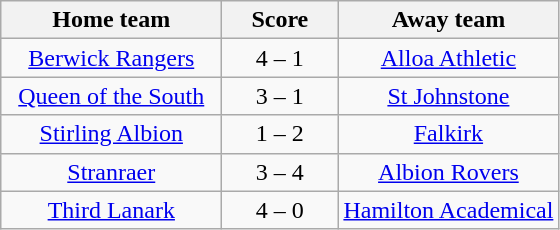<table class="wikitable" style="text-align: center">
<tr>
<th width=140>Home team</th>
<th width=70>Score</th>
<th width=140>Away team</th>
</tr>
<tr>
<td><a href='#'>Berwick Rangers</a></td>
<td>4 – 1</td>
<td><a href='#'>Alloa Athletic</a></td>
</tr>
<tr>
<td><a href='#'>Queen of the South</a></td>
<td>3 – 1</td>
<td><a href='#'>St Johnstone</a></td>
</tr>
<tr>
<td><a href='#'>Stirling Albion</a></td>
<td>1 – 2</td>
<td><a href='#'>Falkirk</a></td>
</tr>
<tr>
<td><a href='#'>Stranraer</a></td>
<td>3 – 4</td>
<td><a href='#'>Albion Rovers</a></td>
</tr>
<tr>
<td><a href='#'>Third Lanark</a></td>
<td>4 – 0</td>
<td><a href='#'>Hamilton Academical</a></td>
</tr>
</table>
